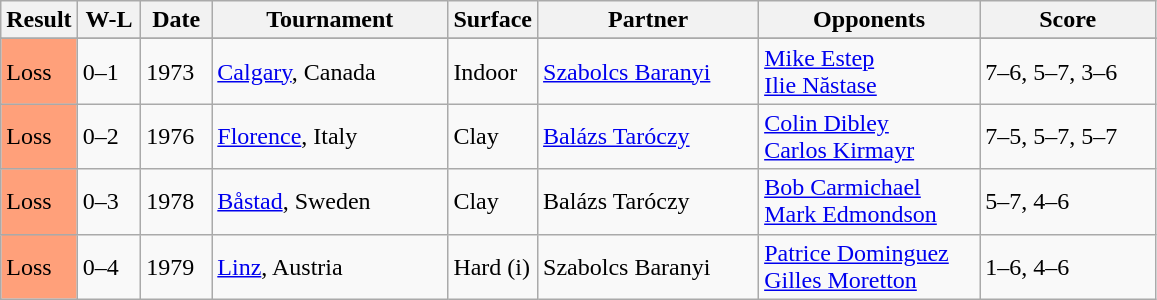<table class="sortable wikitable">
<tr>
<th style="width:40px">Result</th>
<th style="width:35px" class="unsortable">W-L</th>
<th style="width:40px">Date</th>
<th style="width:150px">Tournament</th>
<th style="width:50px">Surface</th>
<th style="width:140px">Partner</th>
<th style="width:140px">Opponents</th>
<th style="width:110px" class="unsortable">Score</th>
</tr>
<tr>
</tr>
<tr>
<td style="background:#ffa07a;">Loss</td>
<td>0–1</td>
<td>1973</td>
<td><a href='#'>Calgary</a>, Canada</td>
<td>Indoor</td>
<td> <a href='#'>Szabolcs Baranyi</a></td>
<td> <a href='#'>Mike Estep</a> <br>  <a href='#'>Ilie Năstase</a></td>
<td>7–6, 5–7, 3–6</td>
</tr>
<tr>
<td style="background:#ffa07a;">Loss</td>
<td>0–2</td>
<td>1976</td>
<td><a href='#'>Florence</a>, Italy</td>
<td>Clay</td>
<td> <a href='#'>Balázs Taróczy</a></td>
<td> <a href='#'>Colin Dibley</a> <br>  <a href='#'>Carlos Kirmayr</a></td>
<td>7–5, 5–7, 5–7</td>
</tr>
<tr>
<td style="background:#ffa07a;">Loss</td>
<td>0–3</td>
<td>1978</td>
<td><a href='#'>Båstad</a>, Sweden</td>
<td>Clay</td>
<td> Balázs Taróczy</td>
<td> <a href='#'>Bob Carmichael</a> <br>  <a href='#'>Mark Edmondson</a></td>
<td>5–7, 4–6</td>
</tr>
<tr>
<td style="background:#ffa07a;">Loss</td>
<td>0–4</td>
<td>1979</td>
<td><a href='#'>Linz</a>, Austria</td>
<td>Hard (i)</td>
<td> Szabolcs Baranyi</td>
<td> <a href='#'>Patrice Dominguez</a> <br>  <a href='#'>Gilles Moretton</a></td>
<td>1–6, 4–6</td>
</tr>
</table>
